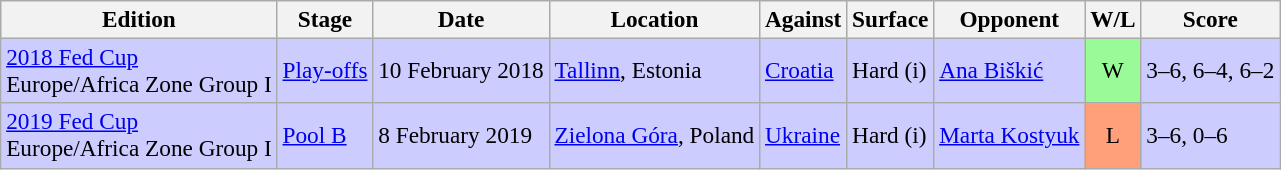<table class=wikitable style=font-size:97%>
<tr>
<th>Edition</th>
<th>Stage</th>
<th>Date</th>
<th>Location</th>
<th>Against</th>
<th>Surface</th>
<th>Opponent</th>
<th>W/L</th>
<th>Score</th>
</tr>
<tr style="background:#CCCCFF;">
<td><a href='#'>2018 Fed Cup</a> <br> Europe/Africa Zone Group I</td>
<td><a href='#'>Play-offs</a></td>
<td>10 February 2018</td>
<td><a href='#'>Tallinn</a>, Estonia</td>
<td> <a href='#'>Croatia</a></td>
<td>Hard (i)</td>
<td><a href='#'>Ana Biškić</a></td>
<td style="text-align:center; background:#98fb98;">W</td>
<td>3–6, 6–4, 6–2</td>
</tr>
<tr style="background:#CCCCFF;">
<td><a href='#'>2019 Fed Cup</a> <br> Europe/Africa Zone Group I</td>
<td><a href='#'>Pool B</a></td>
<td>8 February 2019</td>
<td><a href='#'>Zielona Góra</a>, Poland</td>
<td> <a href='#'>Ukraine</a></td>
<td>Hard (i)</td>
<td><a href='#'>Marta Kostyuk</a></td>
<td style="text-align:center; background:#ffa07a;">L</td>
<td>3–6, 0–6</td>
</tr>
</table>
